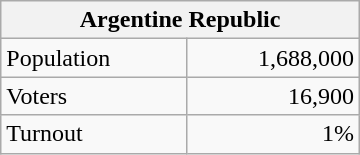<table class="wikitable" width=19%>
<tr>
<th colspan=2>Argentine Republic</th>
</tr>
<tr>
<td>Population</td>
<td align=right>1,688,000</td>
</tr>
<tr>
<td>Voters</td>
<td align=right>16,900</td>
</tr>
<tr>
<td>Turnout</td>
<td align=right>1%</td>
</tr>
</table>
